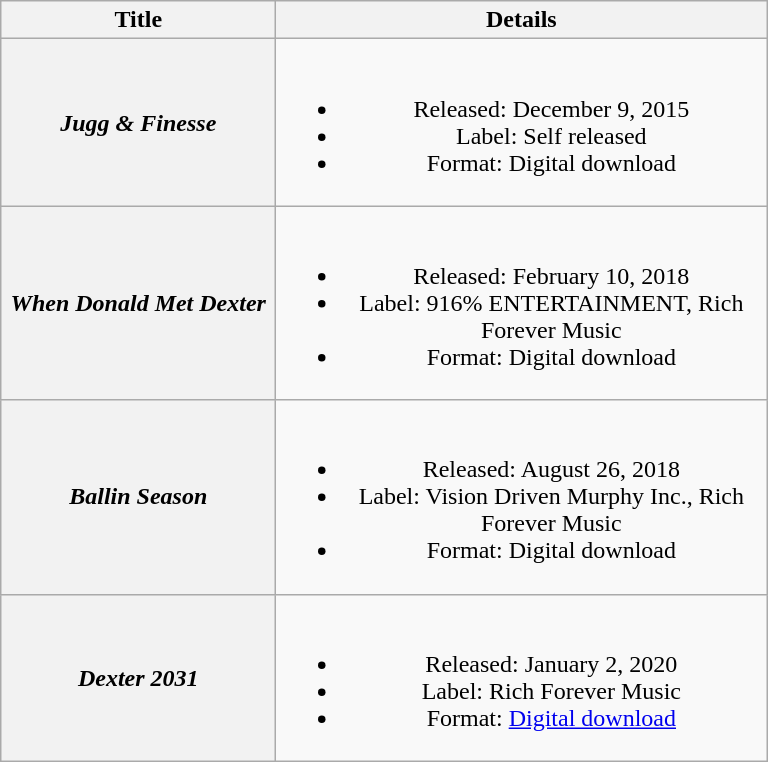<table class="wikitable plainrowheaders" style="text-align:center">
<tr>
<th scope="col" style="width:11em;">Title</th>
<th scope="col" style="width:20em;">Details</th>
</tr>
<tr>
<th scope="row"><em>Jugg & Finesse</em><br></th>
<td><br><ul><li>Released: December 9, 2015</li><li>Label: Self released</li><li>Format: Digital download</li></ul></td>
</tr>
<tr>
<th scope="row"><em>When Donald Met Dexter</em><br></th>
<td><br><ul><li>Released: February 10, 2018</li><li>Label: 916% ENTERTAINMENT, Rich Forever Music</li><li>Format: Digital download</li></ul></td>
</tr>
<tr>
<th scope="row"><em>Ballin Season</em><br></th>
<td><br><ul><li>Released: August 26, 2018</li><li>Label: Vision Driven Murphy Inc., Rich Forever Music</li><li>Format: Digital download</li></ul></td>
</tr>
<tr>
<th scope="row"><em>Dexter 2031</em></th>
<td><br><ul><li>Released: January 2, 2020</li><li>Label: Rich Forever Music</li><li>Format: <a href='#'>Digital download</a></li></ul></td>
</tr>
</table>
